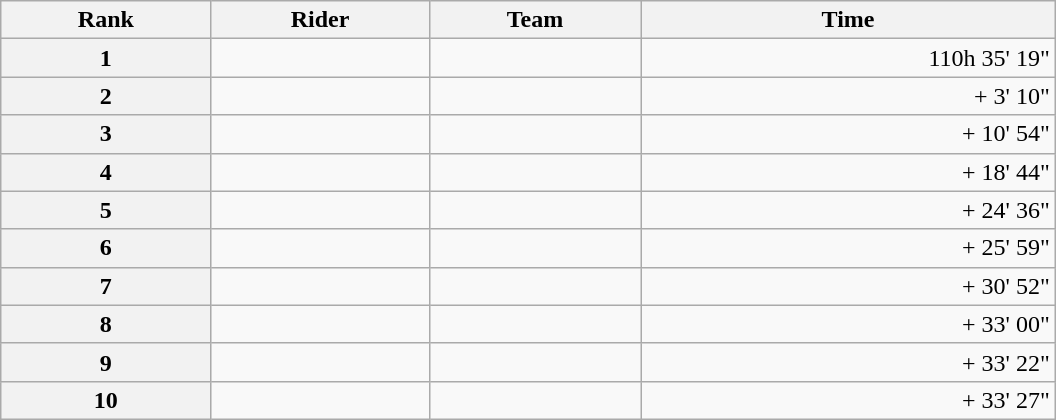<table class="wikitable" style="width:44em;margin-bottom:0;">
<tr>
<th scope="col">Rank</th>
<th scope="col">Rider</th>
<th scope="col">Team</th>
<th scope="col">Time</th>
</tr>
<tr>
<th scope="row">1</th>
<td>  </td>
<td></td>
<td style="text-align:right;">110h 35' 19"</td>
</tr>
<tr>
<th scope="row">2</th>
<td> </td>
<td></td>
<td style="text-align:right;">+ 3' 10"</td>
</tr>
<tr>
<th scope="row">3</th>
<td></td>
<td></td>
<td style="text-align:right;">+ 10' 54"</td>
</tr>
<tr>
<th scope="row">4</th>
<td> </td>
<td></td>
<td style="text-align:right;">+ 18' 44"</td>
</tr>
<tr>
<th scope="row">5</th>
<td></td>
<td></td>
<td style="text-align:right;">+ 24' 36"</td>
</tr>
<tr>
<th scope="row">6</th>
<td></td>
<td></td>
<td style="text-align:right;">+ 25' 59"</td>
</tr>
<tr>
<th scope="row">7</th>
<td></td>
<td></td>
<td style="text-align:right;">+ 30' 52"</td>
</tr>
<tr>
<th scope="row">8</th>
<td></td>
<td></td>
<td style="text-align:right;">+ 33' 00"</td>
</tr>
<tr>
<th scope="row">9</th>
<td></td>
<td></td>
<td style="text-align:right;">+ 33' 22"</td>
</tr>
<tr>
<th scope="row">10</th>
<td></td>
<td></td>
<td style="text-align:right;">+ 33' 27"</td>
</tr>
</table>
